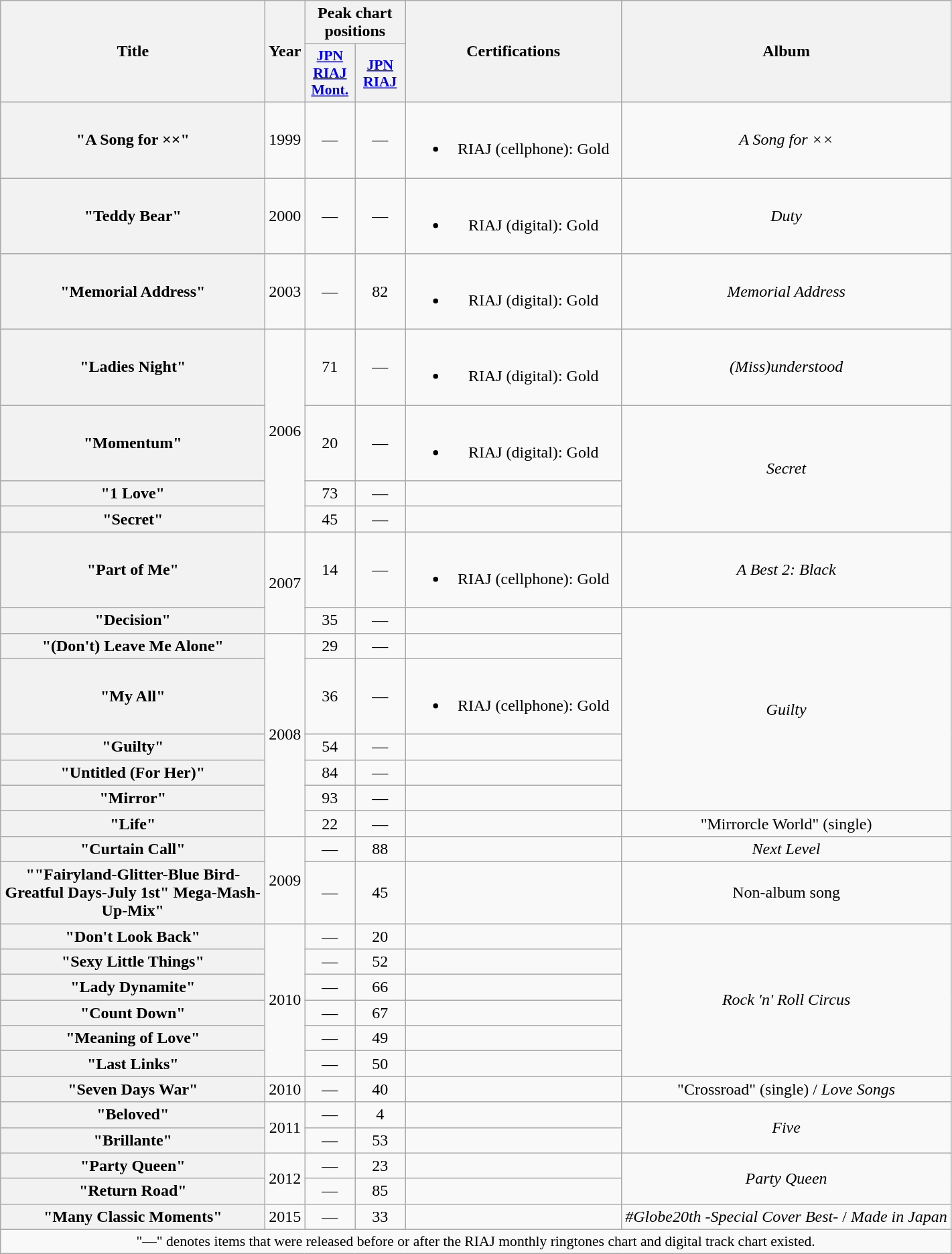<table class="wikitable plainrowheaders" style="text-align:center;">
<tr>
<th scope="col" rowspan="2" style="width:16em;">Title</th>
<th scope="col" rowspan="2">Year</th>
<th scope="col" colspan="2">Peak chart positions</th>
<th scope="col" rowspan="2" style="width:13em;">Certifications</th>
<th scope="col" rowspan="2">Album</th>
</tr>
<tr>
<th style="width:3em;font-size:90%"><a href='#'>JPN RIAJ Mont.</a><br></th>
<th style="width:3em;font-size:90%"><a href='#'>JPN RIAJ</a><br></th>
</tr>
<tr>
<th scope="row">"A Song for ××"</th>
<td rowspan="1">1999</td>
<td>—</td>
<td>—</td>
<td><br><ul><li>RIAJ <span>(cellphone)</span>: Gold</li></ul></td>
<td rowspan="1"><em>A Song for ××</em></td>
</tr>
<tr>
<th scope="row">"Teddy Bear"</th>
<td rowspan="1">2000</td>
<td>—</td>
<td>—</td>
<td><br><ul><li>RIAJ <span>(digital)</span>: Gold</li></ul></td>
<td rowspan="1"><em>Duty</em></td>
</tr>
<tr>
<th scope="row">"Memorial Address"</th>
<td rowspan="1">2003</td>
<td>—</td>
<td>82</td>
<td><br><ul><li>RIAJ <span>(digital)</span>: Gold</li></ul></td>
<td rowspan="1"><em>Memorial Address</em></td>
</tr>
<tr>
<th scope="row">"Ladies Night"</th>
<td rowspan="4">2006</td>
<td>71</td>
<td>—</td>
<td><br><ul><li>RIAJ <span>(digital)</span>: Gold</li></ul></td>
<td rowspan="1"><em>(Miss)understood</em></td>
</tr>
<tr>
<th scope="row">"Momentum"</th>
<td>20</td>
<td>—</td>
<td><br><ul><li>RIAJ <span>(digital)</span>: Gold</li></ul></td>
<td rowspan="3"><em>Secret</em></td>
</tr>
<tr>
<th scope="row">"1 Love"</th>
<td>73</td>
<td>—</td>
<td></td>
</tr>
<tr>
<th scope="row">"Secret"</th>
<td>45</td>
<td>—</td>
<td></td>
</tr>
<tr>
<th scope="row">"Part of Me"</th>
<td rowspan="2">2007</td>
<td>14</td>
<td>—</td>
<td><br><ul><li>RIAJ <span>(cellphone)</span>: Gold</li></ul></td>
<td><em>A Best 2: Black</em></td>
</tr>
<tr>
<th scope="row">"Decision"</th>
<td>35</td>
<td>—</td>
<td></td>
<td rowspan="6"><em>Guilty</em></td>
</tr>
<tr>
<th scope="row">"(Don't) Leave Me Alone"</th>
<td rowspan="6">2008</td>
<td>29</td>
<td>—</td>
<td></td>
</tr>
<tr>
<th scope="row">"My All"</th>
<td>36</td>
<td>—</td>
<td><br><ul><li>RIAJ <span>(cellphone)</span>: Gold</li></ul></td>
</tr>
<tr>
<th scope="row">"Guilty"</th>
<td>54</td>
<td>—</td>
<td></td>
</tr>
<tr>
<th scope="row">"Untitled (For Her)"</th>
<td>84</td>
<td>—</td>
<td></td>
</tr>
<tr>
<th scope="row">"Mirror"</th>
<td>93</td>
<td>—</td>
<td></td>
</tr>
<tr>
<th scope="row">"Life"</th>
<td>22</td>
<td>—</td>
<td></td>
<td rowspan="1">"Mirrorcle World" <span>(single)</span></td>
</tr>
<tr>
<th scope="row">"Curtain Call"</th>
<td rowspan="2">2009</td>
<td>—</td>
<td>88</td>
<td></td>
<td rowspan="1"><em>Next Level</em></td>
</tr>
<tr>
<th scope="row">""Fairyland-Glitter-Blue Bird-Greatful Days-July 1st" Mega-Mash-Up-Mix"</th>
<td>—</td>
<td>45</td>
<td></td>
<td rowspan="1">Non-album song</td>
</tr>
<tr>
<th scope="row">"Don't Look Back"</th>
<td rowspan="6">2010</td>
<td>—</td>
<td>20</td>
<td></td>
<td rowspan="6"><em>Rock 'n' Roll Circus</em></td>
</tr>
<tr>
<th scope="row">"Sexy Little Things"</th>
<td>—</td>
<td>52</td>
<td></td>
</tr>
<tr>
<th scope="row">"Lady Dynamite"</th>
<td>—</td>
<td>66</td>
<td></td>
</tr>
<tr>
<th scope="row">"Count Down"</th>
<td>—</td>
<td>67</td>
<td></td>
</tr>
<tr>
<th scope="row">"Meaning of Love"</th>
<td>—</td>
<td>49</td>
<td></td>
</tr>
<tr>
<th scope="row">"Last Links"</th>
<td>—</td>
<td>50</td>
<td></td>
</tr>
<tr>
<th scope="row">"Seven Days War"</th>
<td rowspan="1">2010</td>
<td>—</td>
<td>40</td>
<td></td>
<td rowspan="1">"Crossroad" <span>(single)</span> / <em>Love Songs</em></td>
</tr>
<tr>
<th scope="row">"Beloved"</th>
<td rowspan="2">2011</td>
<td>—</td>
<td>4</td>
<td></td>
<td rowspan="2"><em>Five</em></td>
</tr>
<tr>
<th scope="row">"Brillante"</th>
<td>—</td>
<td>53</td>
<td></td>
</tr>
<tr>
<th scope="row">"Party Queen"</th>
<td rowspan="2">2012</td>
<td>—</td>
<td>23</td>
<td></td>
<td rowspan="2"><em>Party Queen</em></td>
</tr>
<tr>
<th scope="row">"Return Road"</th>
<td>—</td>
<td>85</td>
<td></td>
</tr>
<tr>
<th scope="row">"Many Classic Moments"</th>
<td rowspan="1">2015</td>
<td>—</td>
<td>33</td>
<td></td>
<td><em>#Globe20th -Special Cover Best-</em> / <em>Made in Japan</em></td>
</tr>
<tr>
<td colspan="8" align="center" style="font-size:90%;">"—" denotes items that were released before or after the RIAJ monthly ringtones chart and digital track chart existed.</td>
</tr>
</table>
